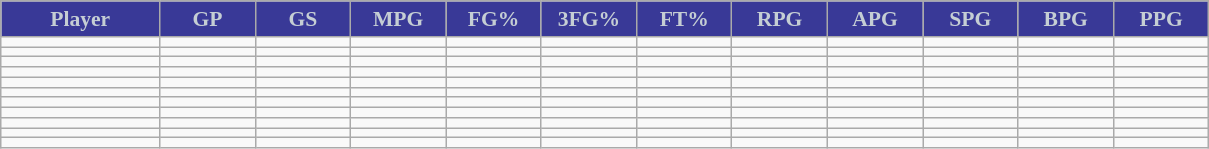<table class="wikitable sortable" style="font-size: 90%">
<tr>
<th style="background:#393997;color:#c5ced4;" width="10%">Player</th>
<th style="background:#393997;color:#c5ced4;" width="6%">GP</th>
<th style="background:#393997;color:#c5ced4;" width="6%">GS</th>
<th style="background:#393997;color:#c5ced4;" width="6%">MPG</th>
<th style="background:#393997;color:#c5ced4;" width="6%">FG%</th>
<th style="background:#393997;color:#c5ced4;" width="6%">3FG%</th>
<th style="background:#393997;color:#c5ced4;" width="6%">FT%</th>
<th style="background:#393997;color:#c5ced4;" width="6%">RPG</th>
<th style="background:#393997;color:#c5ced4;" width="6%">APG</th>
<th style="background:#393997;color:#c5ced4;" width="6%">SPG</th>
<th style="background:#393997;color:#c5ced4;" width="6%">BPG</th>
<th style="background:#393997;color:#c5ced4;" width="6%">PPG</th>
</tr>
<tr>
<td></td>
<td></td>
<td></td>
<td></td>
<td></td>
<td></td>
<td></td>
<td></td>
<td></td>
<td></td>
<td></td>
<td></td>
</tr>
<tr>
<td></td>
<td></td>
<td></td>
<td></td>
<td></td>
<td></td>
<td></td>
<td></td>
<td></td>
<td></td>
<td></td>
<td></td>
</tr>
<tr>
<td></td>
<td></td>
<td></td>
<td></td>
<td></td>
<td></td>
<td></td>
<td></td>
<td></td>
<td></td>
<td></td>
<td></td>
</tr>
<tr>
<td></td>
<td></td>
<td></td>
<td></td>
<td></td>
<td></td>
<td></td>
<td></td>
<td></td>
<td></td>
<td></td>
<td></td>
</tr>
<tr>
<td></td>
<td></td>
<td></td>
<td></td>
<td></td>
<td></td>
<td></td>
<td></td>
<td></td>
<td></td>
<td></td>
<td></td>
</tr>
<tr>
<td></td>
<td></td>
<td></td>
<td></td>
<td></td>
<td></td>
<td></td>
<td></td>
<td></td>
<td></td>
<td></td>
<td></td>
</tr>
<tr>
<td></td>
<td></td>
<td></td>
<td></td>
<td></td>
<td></td>
<td></td>
<td></td>
<td></td>
<td></td>
<td></td>
<td></td>
</tr>
<tr>
<td></td>
<td></td>
<td></td>
<td></td>
<td></td>
<td></td>
<td></td>
<td></td>
<td></td>
<td></td>
<td></td>
<td></td>
</tr>
<tr>
<td></td>
<td></td>
<td></td>
<td></td>
<td></td>
<td></td>
<td></td>
<td></td>
<td></td>
<td></td>
<td></td>
<td></td>
</tr>
<tr>
<td></td>
<td></td>
<td></td>
<td></td>
<td></td>
<td></td>
<td></td>
<td></td>
<td></td>
<td></td>
<td></td>
<td></td>
</tr>
<tr>
<td></td>
<td></td>
<td></td>
<td></td>
<td></td>
<td></td>
<td></td>
<td></td>
<td></td>
<td></td>
<td></td>
<td></td>
</tr>
</table>
